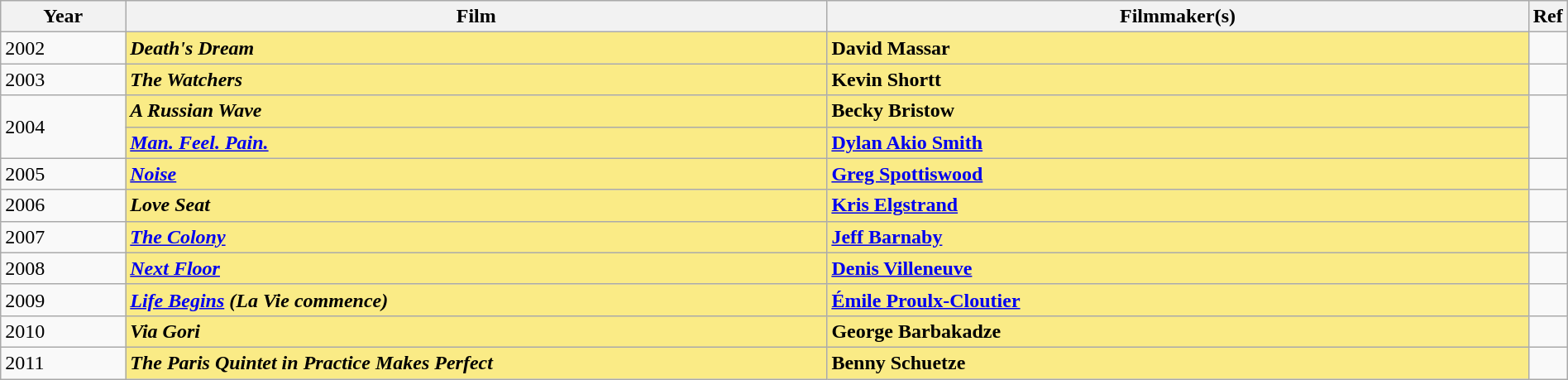<table class = "wikitable sortable" width=100%>
<tr>
<th style="width:8%;">Year</th>
<th style="width:45%;">Film</th>
<th style="width:45%;">Filmmaker(s)</th>
<th style="width:2%;">Ref</th>
</tr>
<tr>
<td>2002</td>
<td style="background:#FAEB86;"><strong><em>Death's Dream</em></strong></td>
<td style="background:#FAEB86;"><strong>David Massar</strong></td>
<td></td>
</tr>
<tr>
<td>2003</td>
<td style="background:#FAEB86;"><strong><em>The Watchers</em></strong></td>
<td style="background:#FAEB86;"><strong>Kevin Shortt</strong></td>
<td></td>
</tr>
<tr>
<td rowspan=2>2004</td>
<td style="background:#FAEB86;"><strong><em>A Russian Wave</em></strong></td>
<td style="background:#FAEB86;"><strong>Becky Bristow</strong></td>
<td rowspan=2></td>
</tr>
<tr>
<td style="background:#FAEB86;"><strong><em><a href='#'>Man. Feel. Pain.</a></em></strong></td>
<td style="background:#FAEB86;"><strong><a href='#'>Dylan Akio Smith</a></strong></td>
</tr>
<tr>
<td>2005</td>
<td style="background:#FAEB86;"><strong><em><a href='#'>Noise</a></em></strong></td>
<td style="background:#FAEB86;"><strong><a href='#'>Greg Spottiswood</a></strong></td>
<td></td>
</tr>
<tr>
<td>2006</td>
<td style="background:#FAEB86;"><strong><em>Love Seat</em></strong></td>
<td style="background:#FAEB86;"><strong><a href='#'>Kris Elgstrand</a></strong></td>
<td></td>
</tr>
<tr>
<td>2007</td>
<td style="background:#FAEB86;"><strong><em><a href='#'>The Colony</a></em></strong></td>
<td style="background:#FAEB86;"><strong><a href='#'>Jeff Barnaby</a></strong></td>
<td></td>
</tr>
<tr>
<td>2008</td>
<td style="background:#FAEB86;"><strong><em><a href='#'>Next Floor</a></em></strong></td>
<td style="background:#FAEB86;"><strong><a href='#'>Denis Villeneuve</a></strong></td>
<td></td>
</tr>
<tr>
<td>2009</td>
<td style="background:#FAEB86;"><strong><em><a href='#'>Life Begins</a> (La Vie commence)</em></strong></td>
<td style="background:#FAEB86;"><strong><a href='#'>Émile Proulx-Cloutier</a></strong></td>
<td></td>
</tr>
<tr>
<td>2010</td>
<td style="background:#FAEB86;"><strong><em>Via Gori</em></strong></td>
<td style="background:#FAEB86;"><strong>George Barbakadze</strong></td>
<td></td>
</tr>
<tr>
<td>2011</td>
<td style="background:#FAEB86;"><strong><em>The Paris Quintet in Practice Makes Perfect</em></strong></td>
<td style="background:#FAEB86;"><strong>Benny Schuetze</strong></td>
<td></td>
</tr>
</table>
